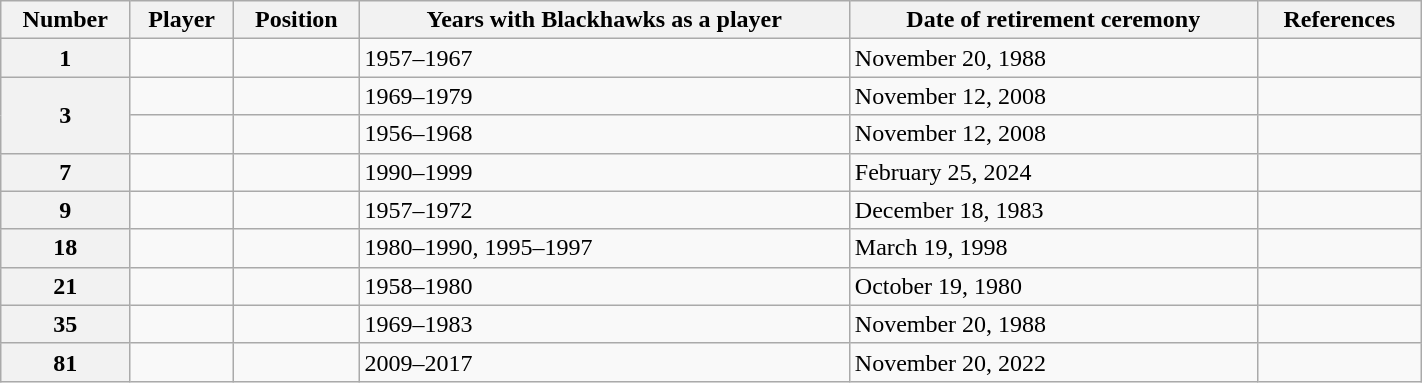<table class="wikitable sortable" width="75%">
<tr>
<th scope="col">Number</th>
<th scope="col">Player</th>
<th scope="col">Position</th>
<th scope="col">Years with Blackhawks as a player</th>
<th scope="col">Date of retirement ceremony</th>
<th scope="col" class="unsortable">References</th>
</tr>
<tr>
<th scope="row">1</th>
<td></td>
<td></td>
<td>1957–1967</td>
<td>November 20, 1988</td>
<td></td>
</tr>
<tr>
<th scope="row" rowspan="2">3</th>
<td></td>
<td></td>
<td>1969–1979</td>
<td>November 12, 2008</td>
<td></td>
</tr>
<tr>
<td></td>
<td></td>
<td>1956–1968</td>
<td>November 12, 2008</td>
<td></td>
</tr>
<tr>
<th scope="row">7</th>
<td></td>
<td></td>
<td>1990–1999</td>
<td>February 25, 2024</td>
<td></td>
</tr>
<tr>
<th scope="row">9</th>
<td></td>
<td></td>
<td>1957–1972</td>
<td>December 18, 1983</td>
<td></td>
</tr>
<tr>
<th scope="row">18</th>
<td></td>
<td></td>
<td>1980–1990, 1995–1997</td>
<td>March 19, 1998</td>
<td></td>
</tr>
<tr>
<th scope="row">21</th>
<td></td>
<td></td>
<td>1958–1980</td>
<td>October 19, 1980</td>
<td></td>
</tr>
<tr>
<th scope="row">35</th>
<td></td>
<td></td>
<td>1969–1983</td>
<td>November 20, 1988</td>
<td></td>
</tr>
<tr>
<th scope="row">81</th>
<td></td>
<td></td>
<td>2009–2017</td>
<td>November 20, 2022</td>
<td></td>
</tr>
</table>
